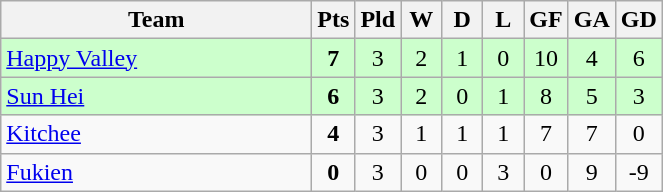<table class="wikitable" style="text-align: center;">
<tr>
<th width="200">Team</th>
<th width="20" abbr="Points">Pts</th>
<th width="20" abbr="Played">Pld</th>
<th width="20" abbr="Won">W</th>
<th width="20" abbr="Drawn">D</th>
<th width="20" abbr="Lost">L</th>
<th width="20" abbr="Goals for">GF</th>
<th width="20" abbr="Goals against">GA</th>
<th width="20" abbr="Goal difference">GD</th>
</tr>
<tr style="background: #ccffcc;">
<td style="text-align:left;"><a href='#'>Happy Valley</a></td>
<td><strong>7</strong></td>
<td>3</td>
<td>2</td>
<td>1</td>
<td>0</td>
<td>10</td>
<td>4</td>
<td>6</td>
</tr>
<tr style="background: #ccffcc;">
<td style="text-align:left;"><a href='#'>Sun Hei</a></td>
<td><strong>6</strong></td>
<td>3</td>
<td>2</td>
<td>0</td>
<td>1</td>
<td>8</td>
<td>5</td>
<td>3</td>
</tr>
<tr>
<td style="text-align:left;"><a href='#'>Kitchee</a></td>
<td><strong>4</strong></td>
<td>3</td>
<td>1</td>
<td>1</td>
<td>1</td>
<td>7</td>
<td>7</td>
<td>0</td>
</tr>
<tr>
<td style="text-align:left;"><a href='#'>Fukien</a></td>
<td><strong>0</strong></td>
<td>3</td>
<td>0</td>
<td>0</td>
<td>3</td>
<td>0</td>
<td>9</td>
<td>-9</td>
</tr>
</table>
